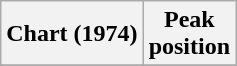<table class="wikitable sortable plainrowheaders" style="text-align:center">
<tr>
<th scope="col">Chart (1974)</th>
<th scope="col">Peak<br>position</th>
</tr>
<tr>
</tr>
</table>
